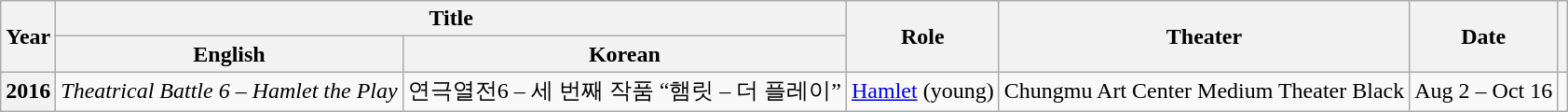<table class="wikitable sortable plainrowheaders">
<tr>
<th scope="col" rowspan="2">Year</th>
<th scope="col" colspan="2">Title</th>
<th scope="col" rowspan="2">Role</th>
<th rowspan="2" scope="col">Theater</th>
<th rowspan="2" scope="col">Date</th>
<th rowspan="2" scope="col" class="unsortable"></th>
</tr>
<tr>
<th>English</th>
<th>Korean</th>
</tr>
<tr>
<th scope="row">2016</th>
<td><em>Theatrical Battle 6 – Hamlet the Play</em></td>
<td>연극열전6 – 세 번째 작품 “햄릿 – 더 플레이”</td>
<td><a href='#'>Hamlet</a> (young)</td>
<td>Chungmu Art Center Medium Theater Black</td>
<td>Aug 2 – Oct 16</td>
<td></td>
</tr>
</table>
